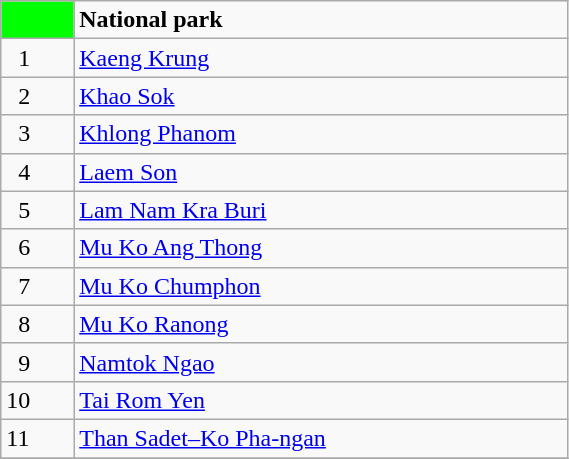<table class= "wikitable" style= "width:30%; display:inline-table;">
<tr>
<td style="width:3%; background:#00FF00;"> </td>
<td style="width:27%;"><strong>National park</strong></td>
</tr>
<tr>
<td>  1</td>
<td><a href='#'>Kaeng Krung</a></td>
</tr>
<tr>
<td>  2</td>
<td><a href='#'>Khao Sok</a></td>
</tr>
<tr>
<td>  3</td>
<td><a href='#'>Khlong Phanom</a></td>
</tr>
<tr>
<td>  4</td>
<td><a href='#'>Laem Son</a></td>
</tr>
<tr>
<td>  5</td>
<td><a href='#'>Lam Nam Kra Buri</a></td>
</tr>
<tr>
<td>  6</td>
<td><a href='#'>Mu Ko Ang Thong</a></td>
</tr>
<tr>
<td>  7</td>
<td><a href='#'>Mu Ko Chumphon</a></td>
</tr>
<tr>
<td>  8</td>
<td><a href='#'>Mu Ko Ranong</a></td>
</tr>
<tr>
<td>  9</td>
<td><a href='#'>Namtok Ngao</a></td>
</tr>
<tr>
<td>10</td>
<td><a href='#'>Tai Rom Yen</a></td>
</tr>
<tr>
<td>11</td>
<td><a href='#'>Than Sadet–Ko Pha-ngan</a></td>
</tr>
<tr>
</tr>
</table>
